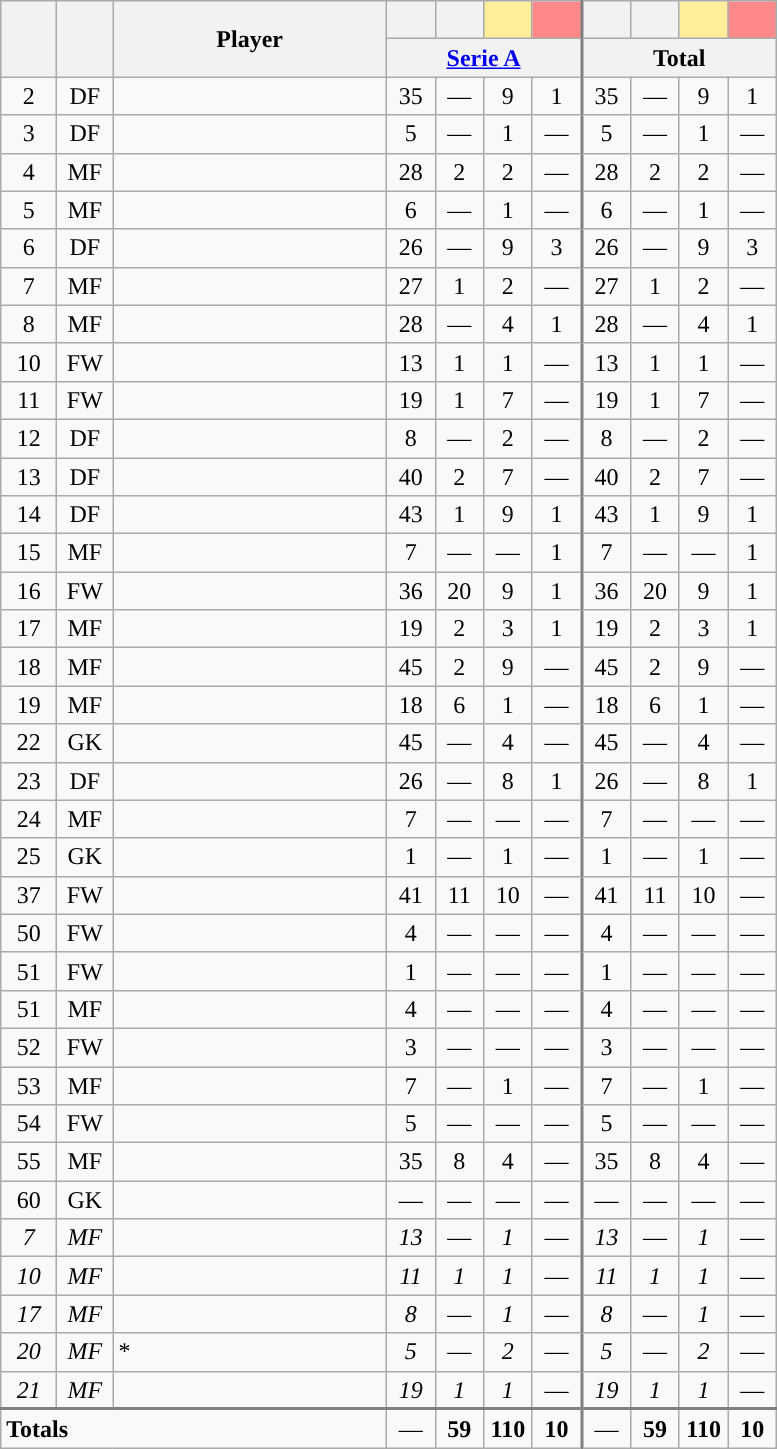<table class="wikitable sortable" style="text-align: center">
<tr>
<th rowspan="2" width=30 align="center"><br></th>
<th rowspan="2" width=30 align="center"><br></th>
<th rowspan="2" width=175 align="center">Player<br></th>
<th width=25 style="background:"><br></th>
<th width=25 style="background:"><br></th>
<th width=25 style="background: #FFEE99"><br></th>
<th width=25 style="border-right:2px solid grey; background:#FF8888"><br></th>
<th width=25 style="background:"><br></th>
<th width=25 style="background:"><br></th>
<th width=25 style="background: #FFEE99"><br></th>
<th width=25 style="background: #FF8888"><br></th>
</tr>
<tr class="sortbottom">
<th colspan="4" style="border-right:2px solid grey;" align="center"><a href='#'>Serie A</a></th>
<th colspan="4" align="center">Total</th>
</tr>
<tr>
<td>2</td>
<td>DF</td>
<td align=left></td>
<td>35</td>
<td>—</td>
<td>9</td>
<td>1</td>
<td style="border-left:2px solid grey">35</td>
<td>—</td>
<td>9</td>
<td>1</td>
</tr>
<tr>
<td>3</td>
<td>DF</td>
<td align=left></td>
<td>5</td>
<td>—</td>
<td>1</td>
<td>—</td>
<td style="border-left:2px solid grey">5</td>
<td>—</td>
<td>1</td>
<td>—</td>
</tr>
<tr>
<td>4</td>
<td>MF</td>
<td align=left></td>
<td>28</td>
<td>2</td>
<td>2</td>
<td>—</td>
<td style="border-left:2px solid grey">28</td>
<td>2</td>
<td>2</td>
<td>—</td>
</tr>
<tr>
<td>5</td>
<td>MF</td>
<td align=left></td>
<td>6</td>
<td>—</td>
<td>1</td>
<td>—</td>
<td style="border-left:2px solid grey">6</td>
<td>—</td>
<td>1</td>
<td>—</td>
</tr>
<tr>
<td>6</td>
<td>DF</td>
<td align=left></td>
<td>26</td>
<td>—</td>
<td>9</td>
<td>3</td>
<td style="border-left:2px solid grey">26</td>
<td>—</td>
<td>9</td>
<td>3</td>
</tr>
<tr>
<td>7</td>
<td>MF</td>
<td align=left></td>
<td>27</td>
<td>1</td>
<td>2</td>
<td>—</td>
<td style="border-left:2px solid grey">27</td>
<td>1</td>
<td>2</td>
<td>—</td>
</tr>
<tr>
<td>8</td>
<td>MF</td>
<td align=left></td>
<td>28</td>
<td>—</td>
<td>4</td>
<td>1</td>
<td style="border-left:2px solid grey">28</td>
<td>—</td>
<td>4</td>
<td>1</td>
</tr>
<tr>
<td>10</td>
<td>FW</td>
<td align=left></td>
<td>13</td>
<td>1</td>
<td>1</td>
<td>—</td>
<td style="border-left:2px solid grey">13</td>
<td>1</td>
<td>1</td>
<td>—</td>
</tr>
<tr>
<td>11</td>
<td>FW</td>
<td align=left></td>
<td>19</td>
<td>1</td>
<td>7</td>
<td>—</td>
<td style="border-left:2px solid grey">19</td>
<td>1</td>
<td>7</td>
<td>—</td>
</tr>
<tr>
<td>12</td>
<td>DF</td>
<td align=left></td>
<td>8</td>
<td>—</td>
<td>2</td>
<td>—</td>
<td style="border-left:2px solid grey">8</td>
<td>—</td>
<td>2</td>
<td>—</td>
</tr>
<tr>
<td>13</td>
<td>DF</td>
<td align=left></td>
<td>40</td>
<td>2</td>
<td>7</td>
<td>—</td>
<td style="border-left:2px solid grey">40</td>
<td>2</td>
<td>7</td>
<td>—</td>
</tr>
<tr>
<td>14</td>
<td>DF</td>
<td align=left></td>
<td>43</td>
<td>1</td>
<td>9</td>
<td>1</td>
<td style="border-left:2px solid grey">43</td>
<td>1</td>
<td>9</td>
<td>1</td>
</tr>
<tr>
<td>15</td>
<td>MF</td>
<td align=left></td>
<td>7</td>
<td>—</td>
<td>—</td>
<td>1</td>
<td style="border-left:2px solid grey">7</td>
<td>—</td>
<td>—</td>
<td>1</td>
</tr>
<tr>
<td>16</td>
<td>FW</td>
<td align=left></td>
<td>36</td>
<td>20</td>
<td>9</td>
<td>1</td>
<td style="border-left:2px solid grey">36</td>
<td>20</td>
<td>9</td>
<td>1</td>
</tr>
<tr>
<td>17</td>
<td>MF</td>
<td align=left></td>
<td>19</td>
<td>2</td>
<td>3</td>
<td>1</td>
<td style="border-left:2px solid grey">19</td>
<td>2</td>
<td>3</td>
<td>1</td>
</tr>
<tr>
<td>18</td>
<td>MF</td>
<td align=left></td>
<td>45</td>
<td>2</td>
<td>9</td>
<td>—</td>
<td style="border-left:2px solid grey">45</td>
<td>2</td>
<td>9</td>
<td>—</td>
</tr>
<tr>
<td>19</td>
<td>MF</td>
<td align=left></td>
<td>18</td>
<td>6</td>
<td>1</td>
<td>—</td>
<td style="border-left:2px solid grey">18</td>
<td>6</td>
<td>1</td>
<td>—</td>
</tr>
<tr>
<td>22</td>
<td>GK</td>
<td align=left></td>
<td>45</td>
<td>—</td>
<td>4</td>
<td>—</td>
<td style="border-left:2px solid grey">45</td>
<td>—</td>
<td>4</td>
<td>—</td>
</tr>
<tr>
<td>23</td>
<td>DF</td>
<td align=left></td>
<td>26</td>
<td>—</td>
<td>8</td>
<td>1</td>
<td style="border-left:2px solid grey">26</td>
<td>—</td>
<td>8</td>
<td>1</td>
</tr>
<tr>
<td>24</td>
<td>MF</td>
<td align=left></td>
<td>7</td>
<td>—</td>
<td>—</td>
<td>—</td>
<td style="border-left:2px solid grey">7</td>
<td>—</td>
<td>—</td>
<td>—</td>
</tr>
<tr>
<td>25</td>
<td>GK</td>
<td align=left></td>
<td>1</td>
<td>—</td>
<td>1</td>
<td>—</td>
<td style="border-left:2px solid grey">1</td>
<td>—</td>
<td>1</td>
<td>—</td>
</tr>
<tr>
<td>37</td>
<td>FW</td>
<td align=left></td>
<td>41</td>
<td>11</td>
<td>10</td>
<td>—</td>
<td style="border-left:2px solid grey">41</td>
<td>11</td>
<td>10</td>
<td>—</td>
</tr>
<tr>
<td>50</td>
<td>FW</td>
<td align=left></td>
<td>4</td>
<td>—</td>
<td>—</td>
<td>—</td>
<td style="border-left:2px solid grey">4</td>
<td>—</td>
<td>—</td>
<td>—</td>
</tr>
<tr>
<td>51</td>
<td>FW</td>
<td align=left></td>
<td>1</td>
<td>—</td>
<td>—</td>
<td>—</td>
<td style="border-left:2px solid grey">1</td>
<td>—</td>
<td>—</td>
<td>—</td>
</tr>
<tr>
<td>51</td>
<td>MF</td>
<td align=left></td>
<td>4</td>
<td>—</td>
<td>—</td>
<td>—</td>
<td style="border-left:2px solid grey">4</td>
<td>—</td>
<td>—</td>
<td>—</td>
</tr>
<tr>
<td>52</td>
<td>FW</td>
<td align=left></td>
<td>3</td>
<td>—</td>
<td>—</td>
<td>—</td>
<td style="border-left:2px solid grey">3</td>
<td>—</td>
<td>—</td>
<td>—</td>
</tr>
<tr>
<td>53</td>
<td>MF</td>
<td align=left></td>
<td>7</td>
<td>—</td>
<td>1</td>
<td>—</td>
<td style="border-left:2px solid grey">7</td>
<td>—</td>
<td>1</td>
<td>—</td>
</tr>
<tr>
<td>54</td>
<td>FW</td>
<td align=left></td>
<td>5</td>
<td>—</td>
<td>—</td>
<td>—</td>
<td style="border-left:2px solid grey">5</td>
<td>—</td>
<td>—</td>
<td>—</td>
</tr>
<tr>
<td>55</td>
<td>MF</td>
<td align=left></td>
<td>35</td>
<td>8</td>
<td>4</td>
<td>—</td>
<td style="border-left:2px solid grey">35</td>
<td>8</td>
<td>4</td>
<td>—</td>
</tr>
<tr>
<td>60</td>
<td>GK</td>
<td align=left></td>
<td>—</td>
<td>—</td>
<td>—</td>
<td>—</td>
<td style="border-left:2px solid grey">—</td>
<td>—</td>
<td>—</td>
<td>—</td>
</tr>
<tr>
<td><em>7</em></td>
<td><em>MF</em></td>
<td align=left><em></em></td>
<td><em>13</em></td>
<td>—</td>
<td><em>1</em></td>
<td>—</td>
<td style="border-left:2px solid grey"><em>13</em></td>
<td>—</td>
<td><em>1</em></td>
<td>—</td>
</tr>
<tr>
<td><em>10</em></td>
<td><em>MF</em></td>
<td align=left><em></em></td>
<td><em>11</em></td>
<td><em>1</em></td>
<td><em>1</em></td>
<td>—</td>
<td style="border-left:2px solid grey"><em>11</em></td>
<td><em>1</em></td>
<td><em>1</em></td>
<td>—</td>
</tr>
<tr>
<td><em>17</em></td>
<td><em>MF</em></td>
<td align=left><em></em></td>
<td><em>8</em></td>
<td>—</td>
<td><em>1</em></td>
<td>—</td>
<td style="border-left:2px solid grey"><em>8</em></td>
<td>—</td>
<td><em>1</em></td>
<td>—</td>
</tr>
<tr>
<td><em>20</em></td>
<td><em>MF</em></td>
<td align=left><em></em> *</td>
<td><em>5</em></td>
<td>—</td>
<td><em>2</em></td>
<td>—</td>
<td style="border-left:2px solid grey"><em>5</em></td>
<td>—</td>
<td><em>2</em></td>
<td>—</td>
</tr>
<tr>
<td><em>21</em></td>
<td><em>MF</em></td>
<td align=left><em></em></td>
<td><em>19</em></td>
<td><em>1</em></td>
<td><em>1</em></td>
<td>—</td>
<td style="border-left:2px solid grey"><em>19</em></td>
<td><em>1</em></td>
<td><em>1</em></td>
<td>—</td>
</tr>
<tr>
</tr>
<tr class="sortbottom" style="border-top:2px solid grey">
<td colspan=3 align=left><strong>Totals</strong></td>
<td>—</td>
<td><strong>59</strong></td>
<td><strong>110</strong></td>
<td><strong>10</strong></td>
<td style="border-left:2px solid grey">—</td>
<td><strong>59</strong></td>
<td><strong>110</strong></td>
<td><strong>10</strong></td>
</tr>
</table>
